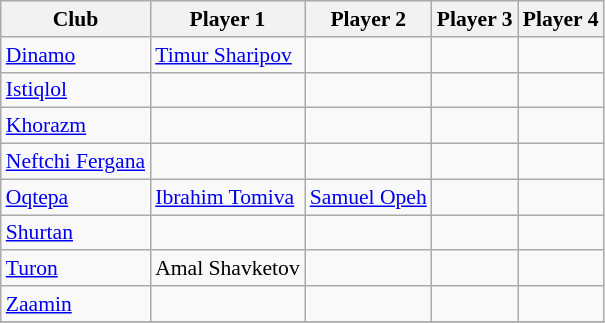<table class="wikitable" style="font-size:90%;">
<tr>
<th>Club</th>
<th>Player 1</th>
<th>Player 2</th>
<th>Player 3</th>
<th>Player 4</th>
</tr>
<tr>
<td><a href='#'>Dinamo</a></td>
<td> <a href='#'>Timur Sharipov</a></td>
<td></td>
<td></td>
<td></td>
</tr>
<tr>
<td><a href='#'>Istiqlol</a></td>
<td></td>
<td></td>
<td></td>
<td></td>
</tr>
<tr>
<td><a href='#'>Khorazm</a></td>
<td></td>
<td></td>
<td></td>
<td></td>
</tr>
<tr>
<td><a href='#'>Neftchi Fergana</a></td>
<td></td>
<td></td>
<td></td>
<td></td>
</tr>
<tr>
<td><a href='#'>Oqtepa</a></td>
<td> <a href='#'>Ibrahim Tomiva</a></td>
<td> <a href='#'>Samuel Opeh</a></td>
<td></td>
<td></td>
</tr>
<tr>
<td><a href='#'>Shurtan</a></td>
<td></td>
<td></td>
<td></td>
<td></td>
</tr>
<tr>
<td><a href='#'>Turon</a></td>
<td> Amal Shavketov</td>
<td></td>
<td></td>
<td></td>
</tr>
<tr>
<td><a href='#'>Zaamin</a></td>
<td></td>
<td></td>
<td></td>
<td></td>
</tr>
<tr>
</tr>
</table>
